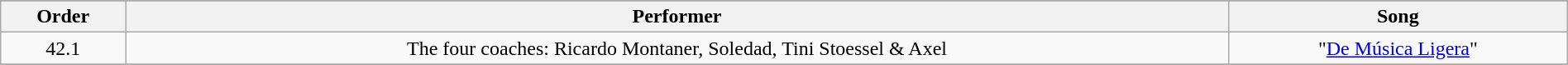<table class="wikitable" style="text-align:center; width:100%;">
<tr>
</tr>
<tr>
<th>Order</th>
<th>Performer</th>
<th>Song</th>
</tr>
<tr>
<td>42.1</td>
<td>The four coaches: Ricardo Montaner, Soledad, Tini Stoessel & Axel</td>
<td>"<a href='#'>De Música Ligera</a>"</td>
</tr>
<tr>
</tr>
</table>
